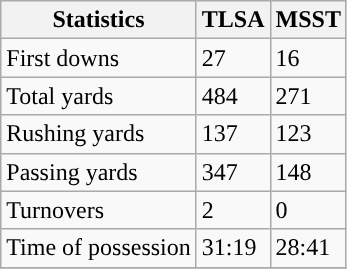<table class="wikitable" style="float: left;">
<tr>
<th>Statistics</th>
<th>TLSA</th>
<th>MSST</th>
</tr>
<tr>
<td>First downs</td>
<td>27</td>
<td>16</td>
</tr>
<tr>
<td>Total yards</td>
<td>484</td>
<td>271</td>
</tr>
<tr>
<td>Rushing yards</td>
<td>137</td>
<td>123</td>
</tr>
<tr>
<td>Passing yards</td>
<td>347</td>
<td>148</td>
</tr>
<tr>
<td>Turnovers</td>
<td>2</td>
<td>0</td>
</tr>
<tr>
<td>Time of possession</td>
<td>31:19</td>
<td>28:41</td>
</tr>
<tr>
</tr>
</table>
